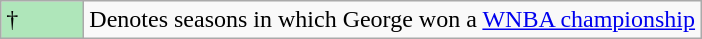<table class="wikitable">
<tr>
<td style="background:#afe6ba; width:3em;">†</td>
<td>Denotes seasons in which George won a <a href='#'>WNBA championship</a></td>
</tr>
</table>
